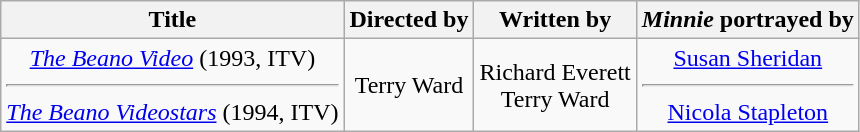<table class="wikitable" style="text-align: center;">
<tr>
<th>Title</th>
<th>Directed by</th>
<th>Written by</th>
<th><em>Minnie</em> portrayed by</th>
</tr>
<tr>
<td><em><a href='#'>The Beano Video</a></em> (1993, ITV)<hr><em><a href='#'>The Beano Videostars</a></em> (1994, ITV)</td>
<td>Terry Ward</td>
<td>Richard Everett<br>Terry Ward</td>
<td><a href='#'>Susan Sheridan</a><hr><a href='#'>Nicola Stapleton</a></td>
</tr>
</table>
